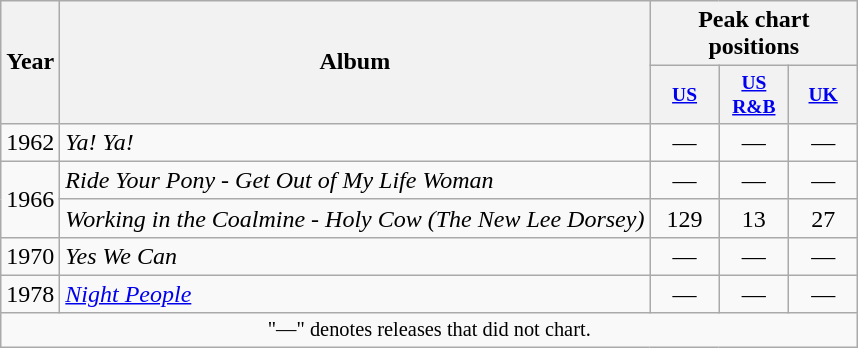<table class="wikitable">
<tr>
<th scope="col" rowspan="2">Year</th>
<th scope="col" rowspan="2">Album</th>
<th scope="col" colspan="3">Peak chart positions</th>
</tr>
<tr style="font-size:small;">
<th style="width:40px;"><a href='#'>US</a><br></th>
<th style="width:40px;"><a href='#'>US R&B</a><br></th>
<th style="width:40px;"><a href='#'>UK</a><br></th>
</tr>
<tr>
<td>1962</td>
<td><em>Ya! Ya!</em></td>
<td align=center>—</td>
<td align=center>—</td>
<td align=center>—</td>
</tr>
<tr>
<td rowspan="2">1966</td>
<td><em>Ride Your Pony - Get Out of My Life Woman</em></td>
<td align=center>—</td>
<td align=center>—</td>
<td align=center>—</td>
</tr>
<tr>
<td><em>Working in the Coalmine - Holy Cow (The New Lee Dorsey)</em></td>
<td align=center>129</td>
<td align=center>13</td>
<td align=center>27</td>
</tr>
<tr>
<td>1970</td>
<td><em>Yes We Can</em></td>
<td align=center>—</td>
<td align=center>—</td>
<td align=center>—</td>
</tr>
<tr>
<td>1978</td>
<td><em><a href='#'>Night People</a></em></td>
<td align=center>—</td>
<td align=center>—</td>
<td align=center>—</td>
</tr>
<tr>
<td colspan="5" style="text-align:center; font-size:85%;">"—" denotes releases that did not chart.</td>
</tr>
</table>
